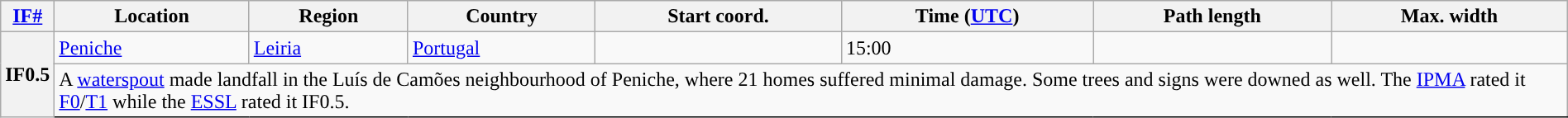<table class="wikitable sortable" style="width:100%;">
<tr>
<th scope="col" width="2%" align="center"><a href='#'>IF#</a></th>
<th scope="col" align="center" class="unsortable">Location</th>
<th scope="col" align="center" class="unsortable">Region</th>
<th scope="col" align="center">Country</th>
<th scope="col" align="center">Start coord.</th>
<th scope="col" align="center">Time (<a href='#'>UTC</a>)</th>
<th scope="col" align="center">Path length</th>
<th scope="col" align="center">Max. width</th>
</tr>
<tr>
<th scope="row" rowspan="2" style="background-color:#">IF0.5</th>
<td><a href='#'>Peniche</a></td>
<td><a href='#'>Leiria</a></td>
<td><a href='#'>Portugal</a></td>
<td></td>
<td>15:00</td>
<td></td>
<td></td>
</tr>
<tr class="expand-child">
<td colspan="8" style=" border-bottom: 1px solid black;">A <a href='#'>waterspout</a> made landfall in the Luís de Camões neighbourhood of Peniche, where 21 homes suffered minimal damage. Some trees and signs were downed as well. The <a href='#'>IPMA</a> rated it <a href='#'>F0</a>/<a href='#'>T1</a> while the <a href='#'>ESSL</a> rated it IF0.5.</td>
</tr>
</table>
